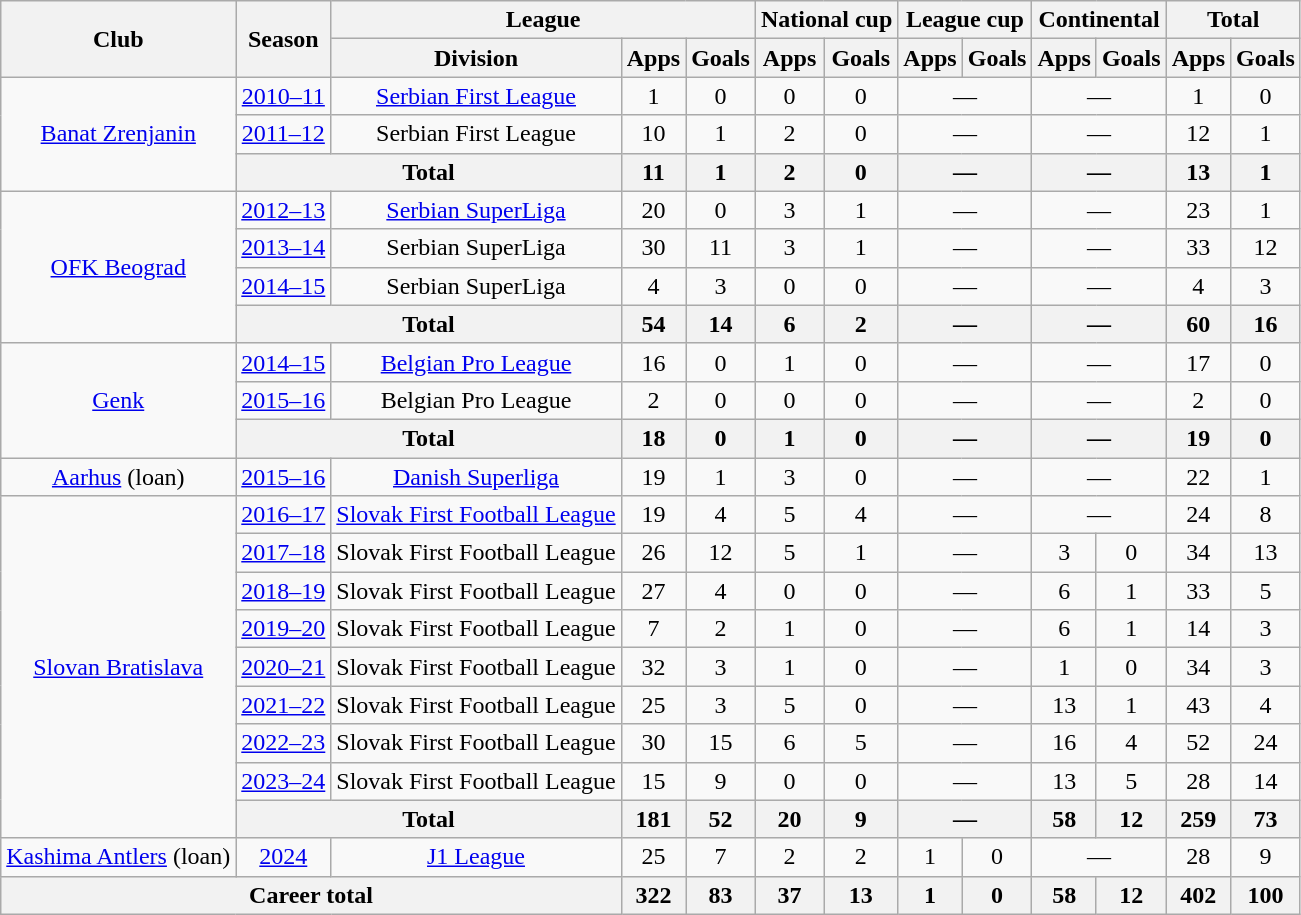<table class="wikitable" style="text-align:center">
<tr>
<th rowspan="2">Club</th>
<th rowspan="2">Season</th>
<th colspan="3">League</th>
<th colspan="2">National cup</th>
<th colspan="2">League cup</th>
<th colspan="2">Continental</th>
<th colspan="2">Total</th>
</tr>
<tr>
<th>Division</th>
<th>Apps</th>
<th>Goals</th>
<th>Apps</th>
<th>Goals</th>
<th>Apps</th>
<th>Goals</th>
<th>Apps</th>
<th>Goals</th>
<th>Apps</th>
<th>Goals</th>
</tr>
<tr>
<td rowspan="3"><a href='#'>Banat Zrenjanin</a></td>
<td><a href='#'>2010–11</a></td>
<td><a href='#'>Serbian First League</a></td>
<td>1</td>
<td>0</td>
<td>0</td>
<td>0</td>
<td colspan="2">—</td>
<td colspan="2">—</td>
<td>1</td>
<td>0</td>
</tr>
<tr>
<td><a href='#'>2011–12</a></td>
<td>Serbian First League</td>
<td>10</td>
<td>1</td>
<td>2</td>
<td>0</td>
<td colspan="2">—</td>
<td colspan="2">—</td>
<td>12</td>
<td>1</td>
</tr>
<tr>
<th colspan="2">Total</th>
<th>11</th>
<th>1</th>
<th>2</th>
<th>0</th>
<th colspan="2">—</th>
<th colspan="2">—</th>
<th>13</th>
<th>1</th>
</tr>
<tr>
<td rowspan="4"><a href='#'>OFK Beograd</a></td>
<td><a href='#'>2012–13</a></td>
<td><a href='#'>Serbian SuperLiga</a></td>
<td>20</td>
<td>0</td>
<td>3</td>
<td>1</td>
<td colspan="2">—</td>
<td colspan="2">—</td>
<td>23</td>
<td>1</td>
</tr>
<tr>
<td><a href='#'>2013–14</a></td>
<td>Serbian SuperLiga</td>
<td>30</td>
<td>11</td>
<td>3</td>
<td>1</td>
<td colspan="2">—</td>
<td colspan="2">—</td>
<td>33</td>
<td>12</td>
</tr>
<tr>
<td><a href='#'>2014–15</a></td>
<td>Serbian SuperLiga</td>
<td>4</td>
<td>3</td>
<td>0</td>
<td>0</td>
<td colspan="2">—</td>
<td colspan="2">—</td>
<td>4</td>
<td>3</td>
</tr>
<tr>
<th colspan="2">Total</th>
<th>54</th>
<th>14</th>
<th>6</th>
<th>2</th>
<th colspan="2">—</th>
<th colspan="2">—</th>
<th>60</th>
<th>16</th>
</tr>
<tr>
<td rowspan="3"><a href='#'>Genk</a></td>
<td><a href='#'>2014–15</a></td>
<td><a href='#'>Belgian Pro League</a></td>
<td>16</td>
<td>0</td>
<td>1</td>
<td>0</td>
<td colspan="2">—</td>
<td colspan="2">—</td>
<td>17</td>
<td>0</td>
</tr>
<tr>
<td><a href='#'>2015–16</a></td>
<td>Belgian Pro League</td>
<td>2</td>
<td>0</td>
<td>0</td>
<td>0</td>
<td colspan="2">—</td>
<td colspan="2">—</td>
<td>2</td>
<td>0</td>
</tr>
<tr>
<th colspan="2">Total</th>
<th>18</th>
<th>0</th>
<th>1</th>
<th>0</th>
<th colspan="2">—</th>
<th colspan="2">—</th>
<th>19</th>
<th>0</th>
</tr>
<tr>
<td><a href='#'>Aarhus</a> (loan)</td>
<td><a href='#'>2015–16</a></td>
<td><a href='#'>Danish Superliga</a></td>
<td>19</td>
<td>1</td>
<td>3</td>
<td>0</td>
<td colspan="2">—</td>
<td colspan="2">—</td>
<td>22</td>
<td>1</td>
</tr>
<tr>
<td rowspan="9"><a href='#'>Slovan Bratislava</a></td>
<td><a href='#'>2016–17</a></td>
<td><a href='#'>Slovak First Football League</a></td>
<td>19</td>
<td>4</td>
<td>5</td>
<td>4</td>
<td colspan="2">—</td>
<td colspan="2">—</td>
<td>24</td>
<td>8</td>
</tr>
<tr>
<td><a href='#'>2017–18</a></td>
<td>Slovak First Football League</td>
<td>26</td>
<td>12</td>
<td>5</td>
<td>1</td>
<td colspan="2">—</td>
<td>3</td>
<td>0</td>
<td>34</td>
<td>13</td>
</tr>
<tr>
<td><a href='#'>2018–19</a></td>
<td>Slovak First Football League</td>
<td>27</td>
<td>4</td>
<td>0</td>
<td>0</td>
<td colspan="2">—</td>
<td>6</td>
<td>1</td>
<td>33</td>
<td>5</td>
</tr>
<tr>
<td><a href='#'>2019–20</a></td>
<td>Slovak First Football League</td>
<td>7</td>
<td>2</td>
<td>1</td>
<td>0</td>
<td colspan="2">—</td>
<td>6</td>
<td>1</td>
<td>14</td>
<td>3</td>
</tr>
<tr>
<td><a href='#'>2020–21</a></td>
<td>Slovak First Football League</td>
<td>32</td>
<td>3</td>
<td>1</td>
<td>0</td>
<td colspan="2">—</td>
<td>1</td>
<td>0</td>
<td>34</td>
<td>3</td>
</tr>
<tr>
<td><a href='#'>2021–22</a></td>
<td>Slovak First Football League</td>
<td>25</td>
<td>3</td>
<td>5</td>
<td>0</td>
<td colspan="2">—</td>
<td>13</td>
<td>1</td>
<td>43</td>
<td>4</td>
</tr>
<tr>
<td><a href='#'>2022–23</a></td>
<td>Slovak First Football League</td>
<td>30</td>
<td>15</td>
<td>6</td>
<td>5</td>
<td colspan="2">—</td>
<td>16</td>
<td>4</td>
<td>52</td>
<td>24</td>
</tr>
<tr>
<td><a href='#'>2023–24</a></td>
<td>Slovak First Football League</td>
<td>15</td>
<td>9</td>
<td>0</td>
<td>0</td>
<td colspan="2">—</td>
<td>13</td>
<td>5</td>
<td>28</td>
<td>14</td>
</tr>
<tr>
<th colspan="2">Total</th>
<th>181</th>
<th>52</th>
<th>20</th>
<th>9</th>
<th colspan="2">—</th>
<th>58</th>
<th>12</th>
<th>259</th>
<th>73</th>
</tr>
<tr>
<td><a href='#'>Kashima Antlers</a> (loan)</td>
<td><a href='#'>2024</a></td>
<td><a href='#'>J1 League</a></td>
<td>25</td>
<td>7</td>
<td>2</td>
<td>2</td>
<td>1</td>
<td>0</td>
<td colspan="2">—</td>
<td>28</td>
<td>9</td>
</tr>
<tr>
<th colspan="3">Career total</th>
<th>322</th>
<th>83</th>
<th>37</th>
<th>13</th>
<th>1</th>
<th>0</th>
<th>58</th>
<th>12</th>
<th>402</th>
<th>100</th>
</tr>
</table>
